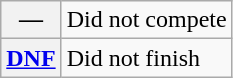<table class="wikitable">
<tr>
<th scope="row">—</th>
<td>Did not compete</td>
</tr>
<tr>
<th scope="row"><a href='#'>DNF</a></th>
<td>Did not finish</td>
</tr>
</table>
